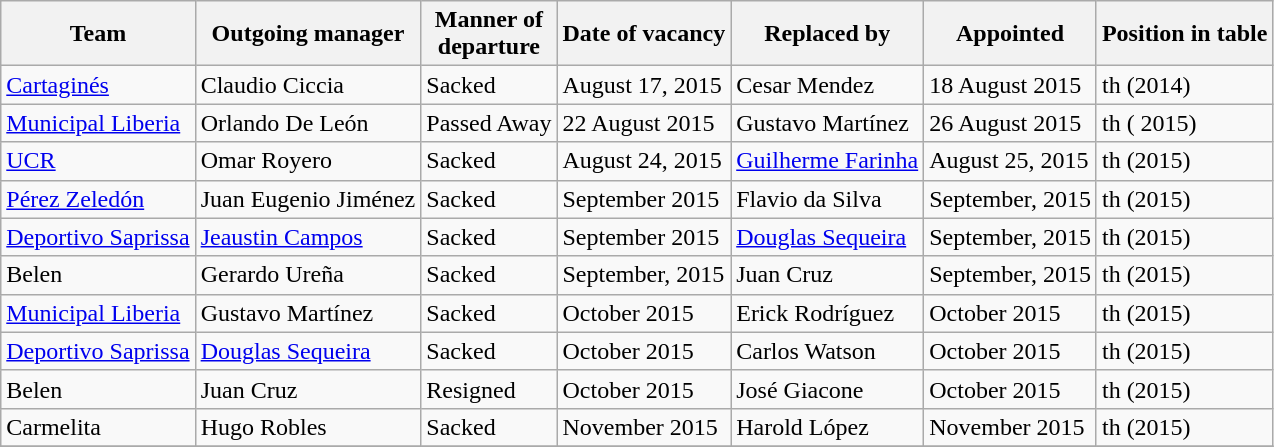<table class="wikitable">
<tr>
<th>Team</th>
<th>Outgoing manager</th>
<th>Manner of <br> departure</th>
<th>Date of vacancy</th>
<th>Replaced by</th>
<th>Appointed</th>
<th>Position in table</th>
</tr>
<tr>
<td><a href='#'>Cartaginés</a></td>
<td> Claudio Ciccia</td>
<td>Sacked</td>
<td>August 17, 2015</td>
<td> Cesar Mendez</td>
<td>18 August 2015</td>
<td>th (2014)</td>
</tr>
<tr>
<td><a href='#'>Municipal Liberia</a></td>
<td> Orlando De León </td>
<td>Passed Away</td>
<td>22 August 2015</td>
<td> Gustavo Martínez</td>
<td>26 August 2015</td>
<td>th ( 2015)</td>
</tr>
<tr>
<td><a href='#'>UCR</a></td>
<td> Omar Royero</td>
<td>Sacked</td>
<td>August 24, 2015</td>
<td> <a href='#'>Guilherme Farinha</a></td>
<td>August 25, 2015</td>
<td>th (2015)</td>
</tr>
<tr>
<td><a href='#'>Pérez Zeledón</a></td>
<td> Juan Eugenio Jiménez</td>
<td>Sacked</td>
<td>September 2015</td>
<td> Flavio da Silva</td>
<td>September, 2015</td>
<td>th (2015)</td>
</tr>
<tr>
<td><a href='#'>Deportivo Saprissa</a></td>
<td> <a href='#'>Jeaustin Campos</a></td>
<td>Sacked</td>
<td>September 2015</td>
<td> <a href='#'>Douglas Sequeira</a></td>
<td>September, 2015</td>
<td>th (2015)</td>
</tr>
<tr>
<td>Belen</td>
<td> Gerardo Ureña</td>
<td>Sacked</td>
<td>September, 2015</td>
<td> Juan Cruz</td>
<td>September, 2015</td>
<td>th (2015)</td>
</tr>
<tr>
<td><a href='#'>Municipal Liberia</a></td>
<td> Gustavo Martínez</td>
<td>Sacked</td>
<td>October 2015</td>
<td>  Erick Rodríguez</td>
<td>October 2015</td>
<td>th (2015)</td>
</tr>
<tr>
<td><a href='#'>Deportivo Saprissa</a></td>
<td> <a href='#'>Douglas Sequeira</a></td>
<td>Sacked</td>
<td>October 2015</td>
<td> Carlos Watson</td>
<td>October 2015</td>
<td>th (2015)</td>
</tr>
<tr>
<td>Belen</td>
<td> Juan Cruz</td>
<td>Resigned</td>
<td>October 2015</td>
<td> José Giacone</td>
<td>October 2015</td>
<td>th (2015)</td>
</tr>
<tr>
<td>Carmelita</td>
<td>  Hugo Robles</td>
<td>Sacked</td>
<td>November 2015</td>
<td> Harold López</td>
<td>November 2015</td>
<td>th (2015)</td>
</tr>
<tr>
</tr>
</table>
